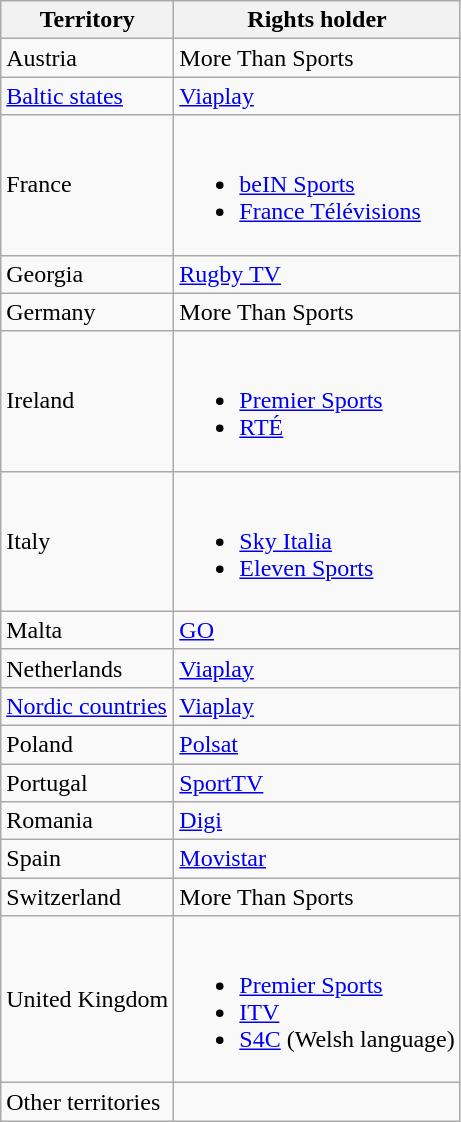<table class="wikitable">
<tr>
<th>Territory</th>
<th>Rights holder</th>
</tr>
<tr>
<td>Austria</td>
<td>More Than Sports</td>
</tr>
<tr>
<td><a href='#'>Baltic states</a></td>
<td><a href='#'>Viaplay</a></td>
</tr>
<tr>
<td>France</td>
<td><br><ul><li><a href='#'>beIN Sports</a></li><li><a href='#'>France Télévisions</a></li></ul></td>
</tr>
<tr>
<td>Georgia</td>
<td><a href='#'>Rugby TV</a></td>
</tr>
<tr>
<td>Germany</td>
<td>More Than Sports</td>
</tr>
<tr>
<td>Ireland</td>
<td><br><ul><li><a href='#'>Premier Sports</a></li><li><a href='#'>RTÉ</a></li></ul></td>
</tr>
<tr>
<td>Italy</td>
<td><br><ul><li><a href='#'>Sky Italia</a></li><li><a href='#'>Eleven Sports</a></li></ul></td>
</tr>
<tr>
<td>Malta</td>
<td><a href='#'>GO</a></td>
</tr>
<tr>
<td>Netherlands</td>
<td><a href='#'>Viaplay</a></td>
</tr>
<tr>
<td><a href='#'>Nordic countries</a></td>
<td><a href='#'>Viaplay</a></td>
</tr>
<tr>
<td>Poland</td>
<td><a href='#'>Polsat</a></td>
</tr>
<tr>
<td>Portugal</td>
<td><a href='#'>SportTV</a></td>
</tr>
<tr>
<td>Romania</td>
<td><a href='#'>Digi</a></td>
</tr>
<tr>
<td>Spain</td>
<td><a href='#'>Movistar</a></td>
</tr>
<tr>
<td>Switzerland</td>
<td>More Than Sports</td>
</tr>
<tr>
<td>United Kingdom</td>
<td><br><ul><li><a href='#'>Premier Sports</a></li><li><a href='#'>ITV</a></li><li><a href='#'>S4C</a> (Welsh language)</li></ul></td>
</tr>
<tr>
<td>Other territories</td>
<td></td>
</tr>
</table>
